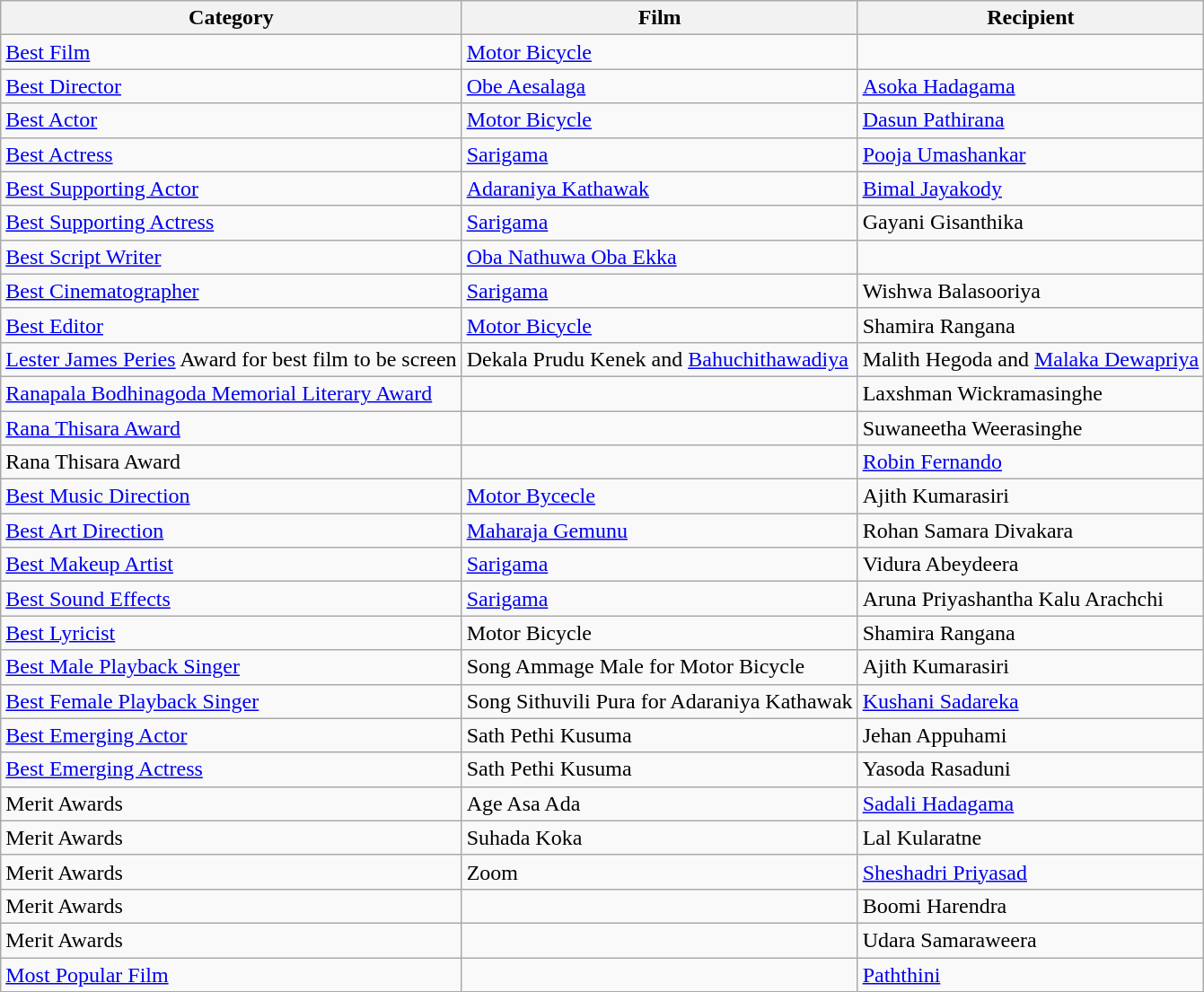<table class="wikitable plainrowheaders sortable">
<tr>
<th scope="col">Category</th>
<th scope="col">Film</th>
<th scope="col">Recipient</th>
</tr>
<tr>
<td><a href='#'>Best Film</a></td>
<td><a href='#'>Motor Bicycle</a></td>
<td></td>
</tr>
<tr>
<td><a href='#'>Best Director</a></td>
<td><a href='#'>Obe Aesalaga</a></td>
<td><a href='#'>Asoka Hadagama</a></td>
</tr>
<tr>
<td><a href='#'>Best Actor</a></td>
<td><a href='#'>Motor Bicycle</a></td>
<td><a href='#'>Dasun Pathirana</a></td>
</tr>
<tr>
<td><a href='#'>Best Actress</a></td>
<td><a href='#'>Sarigama</a></td>
<td><a href='#'>Pooja Umashankar</a></td>
</tr>
<tr>
<td><a href='#'>Best Supporting Actor</a></td>
<td><a href='#'>Adaraniya Kathawak</a></td>
<td><a href='#'>Bimal Jayakody</a></td>
</tr>
<tr>
<td><a href='#'>Best Supporting Actress</a></td>
<td><a href='#'>Sarigama</a></td>
<td>Gayani Gisanthika</td>
</tr>
<tr>
<td><a href='#'>Best Script Writer</a></td>
<td><a href='#'>Oba Nathuwa Oba Ekka</a></td>
<td></td>
</tr>
<tr>
<td><a href='#'>Best Cinematographer</a></td>
<td><a href='#'>Sarigama</a></td>
<td>Wishwa Balasooriya</td>
</tr>
<tr>
<td><a href='#'>Best Editor</a></td>
<td><a href='#'>Motor Bicycle</a></td>
<td>Shamira Rangana</td>
</tr>
<tr>
<td><a href='#'>Lester James Peries</a> Award for best film to be screen</td>
<td>Dekala Prudu Kenek and <a href='#'>Bahuchithawadiya</a></td>
<td>Malith Hegoda and <a href='#'>Malaka Dewapriya</a></td>
</tr>
<tr>
<td><a href='#'>Ranapala Bodhinagoda Memorial Literary Award</a></td>
<td></td>
<td>Laxshman Wickramasinghe</td>
</tr>
<tr>
<td><a href='#'>Rana Thisara Award</a></td>
<td></td>
<td>Suwaneetha Weerasinghe</td>
</tr>
<tr>
<td>Rana Thisara Award</td>
<td></td>
<td><a href='#'>Robin Fernando</a></td>
</tr>
<tr>
<td><a href='#'>Best Music Direction</a></td>
<td><a href='#'>Motor Bycecle</a></td>
<td>Ajith Kumarasiri</td>
</tr>
<tr>
<td><a href='#'>Best Art Direction</a></td>
<td><a href='#'>Maharaja Gemunu</a></td>
<td>Rohan Samara Divakara</td>
</tr>
<tr>
<td><a href='#'>Best Makeup Artist</a></td>
<td><a href='#'>Sarigama</a></td>
<td>Vidura Abeydeera</td>
</tr>
<tr>
<td><a href='#'>Best Sound Effects</a></td>
<td><a href='#'>Sarigama</a></td>
<td>Aruna Priyashantha Kalu Arachchi</td>
</tr>
<tr>
<td><a href='#'>Best Lyricist</a></td>
<td>Motor Bicycle</td>
<td>Shamira Rangana</td>
</tr>
<tr>
<td><a href='#'>Best Male Playback Singer</a></td>
<td>Song Ammage Male for Motor Bicycle</td>
<td>Ajith Kumarasiri</td>
</tr>
<tr>
<td><a href='#'>Best Female Playback Singer</a></td>
<td>Song Sithuvili Pura for Adaraniya Kathawak</td>
<td><a href='#'>Kushani Sadareka</a></td>
</tr>
<tr>
<td><a href='#'>Best Emerging Actor</a></td>
<td>Sath Pethi Kusuma</td>
<td>Jehan Appuhami</td>
</tr>
<tr>
<td><a href='#'>Best Emerging Actress</a></td>
<td>Sath Pethi Kusuma</td>
<td>Yasoda Rasaduni</td>
</tr>
<tr>
<td>Merit Awards</td>
<td>Age Asa Ada</td>
<td><a href='#'>Sadali Hadagama</a></td>
</tr>
<tr>
<td>Merit Awards</td>
<td>Suhada Koka</td>
<td>Lal Kularatne</td>
</tr>
<tr>
<td>Merit Awards</td>
<td>Zoom</td>
<td><a href='#'>Sheshadri Priyasad</a></td>
</tr>
<tr>
<td>Merit Awards</td>
<td></td>
<td>Boomi Harendra</td>
</tr>
<tr>
<td>Merit Awards</td>
<td></td>
<td>Udara Samaraweera</td>
</tr>
<tr>
<td><a href='#'>Most Popular Film</a></td>
<td></td>
<td><a href='#'>Paththini</a></td>
</tr>
</table>
